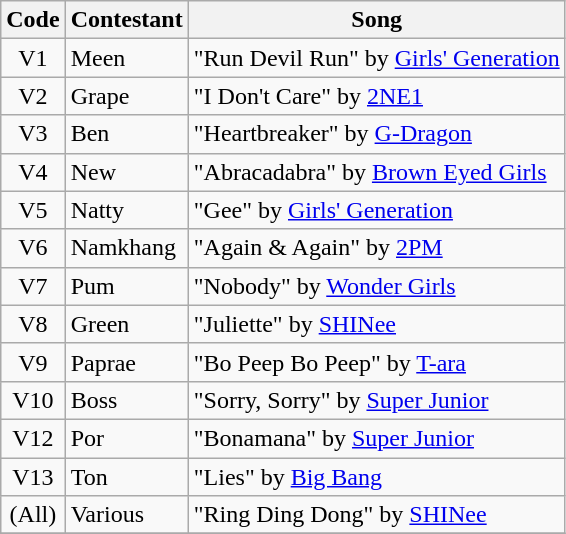<table class="wikitable">
<tr>
<th>Code</th>
<th>Contestant</th>
<th>Song</th>
</tr>
<tr>
<td align="center">V1</td>
<td>Meen</td>
<td>"Run Devil Run" by <a href='#'>Girls' Generation</a></td>
</tr>
<tr>
<td align="center">V2</td>
<td>Grape</td>
<td>"I Don't Care" by <a href='#'>2NE1</a></td>
</tr>
<tr>
<td align="center">V3</td>
<td>Ben</td>
<td>"Heartbreaker" by <a href='#'>G-Dragon</a></td>
</tr>
<tr>
<td align="center">V4</td>
<td>New</td>
<td>"Abracadabra" by <a href='#'>Brown Eyed Girls</a></td>
</tr>
<tr>
<td align="center">V5</td>
<td>Natty</td>
<td>"Gee" by <a href='#'>Girls' Generation</a></td>
</tr>
<tr>
<td align="center">V6</td>
<td>Namkhang</td>
<td>"Again & Again" by <a href='#'>2PM</a></td>
</tr>
<tr>
<td align="center">V7</td>
<td>Pum</td>
<td>"Nobody" by <a href='#'>Wonder Girls</a></td>
</tr>
<tr>
<td align="center">V8</td>
<td>Green</td>
<td>"Juliette" by <a href='#'>SHINee</a></td>
</tr>
<tr>
<td align="center">V9</td>
<td>Paprae</td>
<td>"Bo Peep Bo Peep" by <a href='#'>T-ara</a></td>
</tr>
<tr>
<td align="center">V10</td>
<td>Boss</td>
<td>"Sorry, Sorry" by <a href='#'>Super Junior</a></td>
</tr>
<tr>
<td align="center">V12</td>
<td>Por</td>
<td>"Bonamana" by <a href='#'>Super Junior</a></td>
</tr>
<tr>
<td align="center">V13</td>
<td>Ton</td>
<td>"Lies" by <a href='#'>Big Bang</a></td>
</tr>
<tr>
<td align="center">(All)</td>
<td>Various</td>
<td>"Ring Ding Dong" by <a href='#'>SHINee</a></td>
</tr>
<tr>
</tr>
</table>
